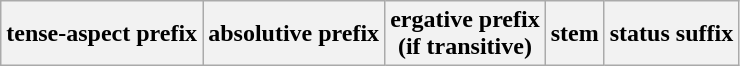<table class="wikitable">
<tr>
<th>tense-aspect prefix</th>
<th>absolutive prefix</th>
<th>ergative prefix<br>(if transitive)</th>
<th>stem</th>
<th>status suffix</th>
</tr>
</table>
